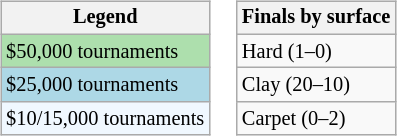<table>
<tr valign=top>
<td><br><table class=wikitable style="font-size:85%">
<tr>
<th>Legend</th>
</tr>
<tr style="background:#addfad;">
<td>$50,000 tournaments</td>
</tr>
<tr style="background:lightblue;">
<td>$25,000 tournaments</td>
</tr>
<tr style="background:#f0f8ff;">
<td>$10/15,000 tournaments</td>
</tr>
</table>
</td>
<td><br><table class=wikitable style="font-size:85%">
<tr>
<th>Finals by surface</th>
</tr>
<tr>
<td>Hard (1–0)</td>
</tr>
<tr>
<td>Clay (20–10)</td>
</tr>
<tr>
<td>Carpet (0–2)</td>
</tr>
</table>
</td>
</tr>
</table>
